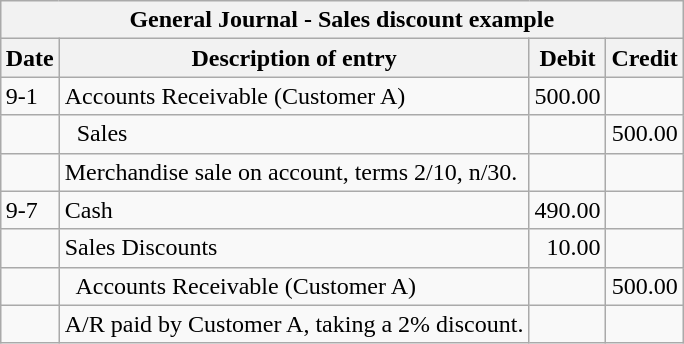<table class="wikitable" style="float:right">
<tr>
<th colspan="4">General Journal - Sales discount example</th>
</tr>
<tr>
<th>Date</th>
<th>Description of entry</th>
<th>Debit</th>
<th>Credit</th>
</tr>
<tr>
<td>9-1</td>
<td>Accounts Receivable (Customer A)</td>
<td align="right">500.00</td>
<td></td>
</tr>
<tr>
<td></td>
<td>  Sales</td>
<td></td>
<td align="right">500.00</td>
</tr>
<tr>
<td></td>
<td>Merchandise sale on account, terms 2/10, n/30.</td>
<td></td>
<td></td>
</tr>
<tr>
<td>9-7</td>
<td>Cash</td>
<td align="right">490.00</td>
<td></td>
</tr>
<tr>
<td></td>
<td>Sales Discounts</td>
<td align="right">10.00</td>
<td></td>
</tr>
<tr>
<td></td>
<td>  Accounts Receivable (Customer A)</td>
<td></td>
<td align="right">500.00</td>
</tr>
<tr>
<td></td>
<td>A/R paid by Customer A, taking a 2% discount.</td>
<td></td>
<td></td>
</tr>
</table>
